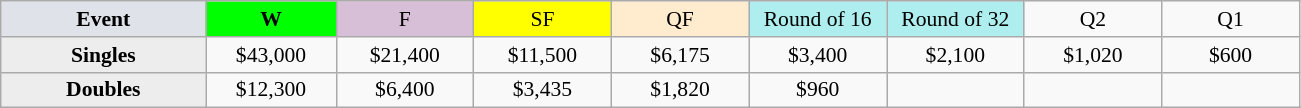<table class=wikitable style=font-size:90%;text-align:center>
<tr>
<td style="width:130px; background:#dfe2e9;"><strong>Event</strong></td>
<td style="width:80px; background:lime;"><strong>W</strong></td>
<td style="width:85px; background:thistle;">F</td>
<td style="width:85px; background:#ff0;">SF</td>
<td style="width:85px; background:#ffebcd;">QF</td>
<td style="width:85px; background:#afeeee;">Round of 16</td>
<td style="width:85px; background:#afeeee;">Round of 32</td>
<td width=85>Q2</td>
<td width=85>Q1</td>
</tr>
<tr>
<th style=background:#ededed>Singles</th>
<td>$43,000</td>
<td>$21,400</td>
<td>$11,500</td>
<td>$6,175</td>
<td>$3,400</td>
<td>$2,100</td>
<td>$1,020</td>
<td>$600</td>
</tr>
<tr>
<th style=background:#ededed>Doubles</th>
<td>$12,300</td>
<td>$6,400</td>
<td>$3,435</td>
<td>$1,820</td>
<td>$960</td>
<td></td>
<td></td>
<td></td>
</tr>
</table>
